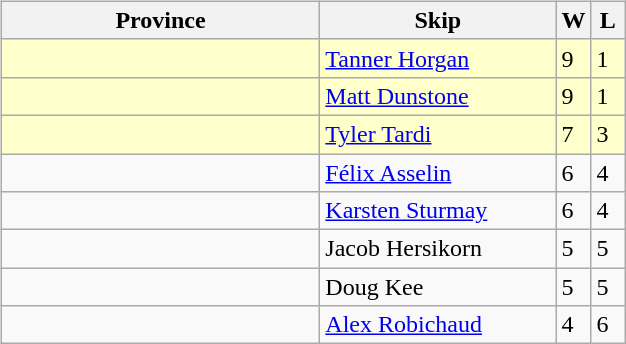<table>
<tr>
<td style="width:10%; vertical-align:top;"><br><table class="wikitable">
<tr>
<th width=205>Province</th>
<th width=150>Skip</th>
<th width=15>W</th>
<th width=15>L</th>
</tr>
<tr bgcolor=#ffffcc>
<td></td>
<td><a href='#'>Tanner Horgan</a></td>
<td>9</td>
<td>1</td>
</tr>
<tr bgcolor=#ffffcc>
<td></td>
<td><a href='#'>Matt Dunstone</a></td>
<td>9</td>
<td>1</td>
</tr>
<tr bgcolor=#ffffcc>
<td></td>
<td><a href='#'>Tyler Tardi</a></td>
<td>7</td>
<td>3</td>
</tr>
<tr>
<td></td>
<td><a href='#'>Félix Asselin</a></td>
<td>6</td>
<td>4</td>
</tr>
<tr>
<td></td>
<td><a href='#'>Karsten Sturmay</a></td>
<td>6</td>
<td>4</td>
</tr>
<tr>
<td></td>
<td>Jacob Hersikorn</td>
<td>5</td>
<td>5</td>
</tr>
<tr>
<td></td>
<td>Doug Kee</td>
<td>5</td>
<td>5</td>
</tr>
<tr>
<td></td>
<td><a href='#'>Alex Robichaud</a></td>
<td>4</td>
<td>6</td>
</tr>
</table>
</td>
</tr>
<tr>
</tr>
</table>
